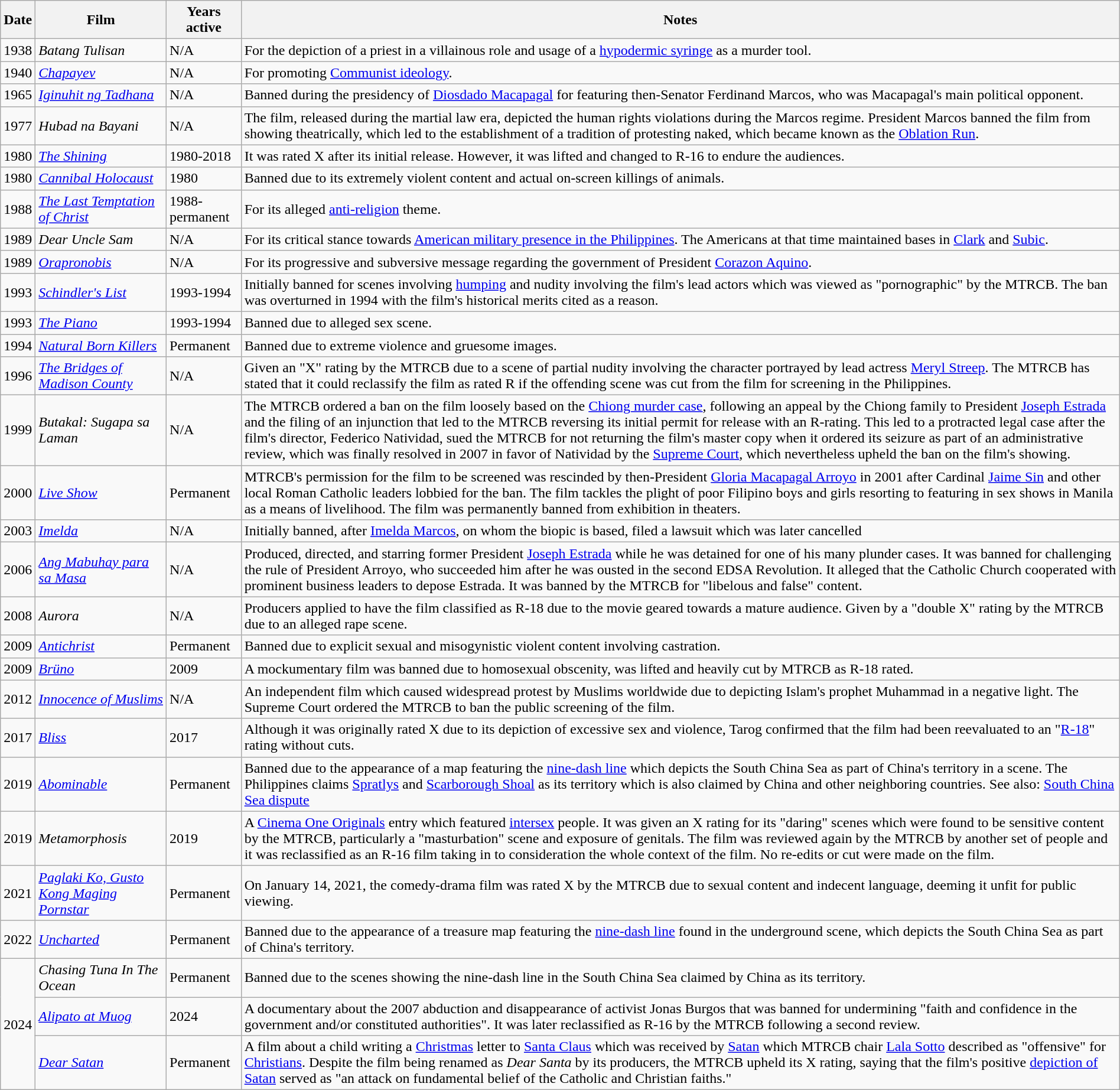<table class="wikitable sortable" style="width:100%;">
<tr>
<th>Date</th>
<th>Film</th>
<th>Years active</th>
<th>Notes</th>
</tr>
<tr>
<td>1938</td>
<td><em>Batang Tulisan</em></td>
<td>N/A</td>
<td>For the depiction of a priest in a villainous role and usage of a <a href='#'>hypodermic syringe</a> as a murder tool.</td>
</tr>
<tr>
<td>1940</td>
<td><em><a href='#'>Chapayev</a></em></td>
<td>N/A</td>
<td>For promoting <a href='#'>Communist ideology</a>.</td>
</tr>
<tr>
<td>1965</td>
<td><em><a href='#'>Iginuhit ng Tadhana</a></em></td>
<td>N/A</td>
<td>Banned during the presidency of <a href='#'>Diosdado Macapagal</a> for featuring then-Senator Ferdinand Marcos, who was Macapagal's main political opponent.</td>
</tr>
<tr>
<td>1977</td>
<td><em>Hubad na Bayani</em></td>
<td>N/A</td>
<td>The film, released during the martial law era, depicted the human rights violations during the Marcos regime. President Marcos banned the film from showing theatrically, which led to the establishment of a tradition of protesting naked, which became known as the <a href='#'>Oblation Run</a>.</td>
</tr>
<tr>
<td>1980</td>
<td><em><a href='#'>The Shining</a></em></td>
<td>1980-2018</td>
<td>It was rated X after its initial release. However, it was lifted and changed to R-16 to endure the audiences.</td>
</tr>
<tr>
<td>1980</td>
<td><em><a href='#'>Cannibal Holocaust</a></em></td>
<td>1980</td>
<td>Banned due to its extremely violent content and actual on-screen killings of animals.</td>
</tr>
<tr>
<td>1988</td>
<td><em><a href='#'>The Last Temptation of Christ</a></em></td>
<td>1988-permanent</td>
<td>For its alleged <a href='#'>anti-religion</a> theme.</td>
</tr>
<tr>
<td>1989</td>
<td><em>Dear Uncle Sam</em></td>
<td>N/A</td>
<td>For its critical stance towards <a href='#'>American military presence in the Philippines</a>. The Americans at that time maintained bases in <a href='#'>Clark</a> and <a href='#'>Subic</a>.</td>
</tr>
<tr>
<td>1989</td>
<td><em><a href='#'>Orapronobis</a></em></td>
<td>N/A</td>
<td>For its progressive and subversive message regarding the government of President <a href='#'>Corazon Aquino</a>.</td>
</tr>
<tr>
<td>1993</td>
<td><em><a href='#'>Schindler's List</a></em></td>
<td>1993-1994</td>
<td>Initially banned for scenes involving <a href='#'>humping</a> and nudity involving the film's lead actors which was viewed as "pornographic" by the MTRCB. The ban was overturned in 1994 with the film's historical merits cited as a reason.</td>
</tr>
<tr>
<td>1993</td>
<td><em><a href='#'>The Piano</a></em></td>
<td>1993-1994</td>
<td>Banned due to alleged sex scene.</td>
</tr>
<tr>
<td>1994</td>
<td><em><a href='#'>Natural Born Killers</a></em></td>
<td>Permanent</td>
<td>Banned due to extreme violence and gruesome images.</td>
</tr>
<tr>
<td>1996</td>
<td><em><a href='#'>The Bridges of Madison County</a></em></td>
<td>N/A</td>
<td>Given an "X" rating by the MTRCB due to a scene of partial nudity involving the character portrayed by lead actress <a href='#'>Meryl Streep</a>. The MTRCB has stated that it could reclassify the film as rated R if the offending scene was cut from the film for screening in the Philippines.</td>
</tr>
<tr>
<td>1999</td>
<td><em>Butakal: Sugapa sa Laman</em></td>
<td>N/A</td>
<td>The MTRCB ordered a ban on the film loosely based on the <a href='#'>Chiong murder case</a>, following an appeal by the Chiong family to President <a href='#'>Joseph Estrada</a> and the filing of an injunction that led to the MTRCB reversing its initial permit for release with an R-rating. This led to a protracted legal case after the film's director, Federico Natividad, sued the MTRCB for not returning the film's master copy when it ordered its seizure as part of an administrative review, which was finally resolved in 2007 in favor of Natividad by the <a href='#'>Supreme Court</a>, which nevertheless upheld the ban on the film's showing.</td>
</tr>
<tr>
<td>2000</td>
<td><em><a href='#'>Live Show</a></em></td>
<td>Permanent</td>
<td>MTRCB's permission for the film to be screened was rescinded by then-President <a href='#'>Gloria Macapagal Arroyo</a> in 2001 after Cardinal <a href='#'>Jaime Sin</a> and other local Roman Catholic leaders lobbied for the ban. The film tackles the plight of poor Filipino boys and girls resorting to featuring in sex shows in Manila as a means of livelihood. The film was permanently banned from exhibition in theaters.</td>
</tr>
<tr>
<td>2003</td>
<td><em><a href='#'>Imelda</a></em></td>
<td>N/A</td>
<td>Initially banned, after <a href='#'>Imelda Marcos</a>, on whom the biopic is based, filed a lawsuit which was later cancelled</td>
</tr>
<tr>
<td>2006</td>
<td><em><a href='#'>Ang Mabuhay para sa Masa</a></em></td>
<td>N/A</td>
<td>Produced, directed, and starring former President <a href='#'>Joseph Estrada</a> while he was detained for one of his many plunder cases. It was banned for challenging the rule of President Arroyo, who succeeded him after he was ousted in the second EDSA Revolution. It alleged that the Catholic Church cooperated with prominent business leaders to depose Estrada. It was banned by the MTRCB for "libelous and false" content.</td>
</tr>
<tr>
<td>2008</td>
<td><em>Aurora</em></td>
<td>N/A</td>
<td>Producers applied to have the film classified as R-18 due to the movie geared towards a mature audience. Given by a "double X" rating by the MTRCB due to an alleged rape scene.</td>
</tr>
<tr>
<td>2009</td>
<td><em><a href='#'>Antichrist</a></em></td>
<td>Permanent</td>
<td>Banned due to explicit sexual and misogynistic violent content involving castration.</td>
</tr>
<tr>
<td>2009</td>
<td><em><a href='#'>Brüno</a></em></td>
<td>2009</td>
<td>A mockumentary film was banned due to homosexual obscenity, was lifted and heavily cut by MTRCB as R-18 rated.</td>
</tr>
<tr>
<td>2012</td>
<td><em><a href='#'>Innocence of Muslims</a></em></td>
<td>N/A</td>
<td>An independent film which caused widespread protest by Muslims worldwide due to depicting Islam's prophet Muhammad in a negative light. The Supreme Court ordered the MTRCB to ban the public screening of the film.</td>
</tr>
<tr>
<td>2017</td>
<td><em><a href='#'>Bliss</a></em></td>
<td>2017</td>
<td>Although it was originally rated X due to its depiction of excessive sex and violence, Tarog confirmed that the film had been reevaluated to an "<a href='#'>R-18</a>" rating without cuts.</td>
</tr>
<tr>
<td>2019</td>
<td><em><a href='#'>Abominable</a></em></td>
<td>Permanent</td>
<td>Banned due to the appearance of a map featuring the <a href='#'>nine-dash line</a> which depicts the South China Sea as part of China's territory in a scene. The Philippines claims <a href='#'>Spratlys</a> and <a href='#'>Scarborough Shoal</a> as its territory which is also claimed by China and other neighboring countries. See also: <a href='#'>South China Sea dispute</a></td>
</tr>
<tr>
<td>2019</td>
<td><em>Metamorphosis</em></td>
<td>2019</td>
<td>A <a href='#'>Cinema One Originals</a> entry which featured <a href='#'>intersex</a> people. It was given an X rating for its "daring" scenes which were found to be sensitive content by the MTRCB, particularly a "masturbation" scene and exposure of genitals. The film was reviewed again by the MTRCB by another set of people and it was reclassified as an R-16 film taking in to consideration the whole context of the film. No re-edits or cut were made on the film.</td>
</tr>
<tr>
<td>2021</td>
<td><em><a href='#'>Paglaki Ko, Gusto Kong Maging Pornstar</a></em></td>
<td>Permanent</td>
<td>On January 14, 2021, the comedy-drama film was rated X by the MTRCB due to sexual content and indecent language, deeming it unfit for public viewing.</td>
</tr>
<tr>
<td>2022</td>
<td><em><a href='#'>Uncharted</a></em></td>
<td>Permanent</td>
<td>Banned due to the appearance of a treasure map featuring the <a href='#'>nine-dash line</a> found in the underground scene, which depicts the South China Sea as part of China's territory.</td>
</tr>
<tr>
<td rowspan="3">2024</td>
<td><em>Chasing Tuna In The Ocean</em></td>
<td>Permanent</td>
<td>Banned due to the scenes showing the nine-dash line in the South China Sea claimed by China as its territory.</td>
</tr>
<tr>
<td><em><a href='#'>Alipato at Muog</a></em></td>
<td>2024</td>
<td>A documentary about the 2007 abduction and disappearance of activist Jonas Burgos that was banned for undermining "faith and confidence in the government and/or constituted authorities". It was later reclassified as R-16 by the MTRCB following a second review.</td>
</tr>
<tr>
<td><em><a href='#'>Dear Satan</a></em></td>
<td>Permanent</td>
<td>A film about a child writing a <a href='#'>Christmas</a> letter to <a href='#'>Santa Claus</a> which was received by <a href='#'>Satan</a> which MTRCB chair <a href='#'>Lala Sotto</a> described as "offensive" for <a href='#'>Christians</a>.  Despite the film being renamed as <em>Dear Santa</em> by its producers, the MTRCB upheld its X rating, saying that the film's positive <a href='#'>depiction of Satan</a> served as "an attack on fundamental belief of the Catholic and Christian faiths."</td>
</tr>
</table>
